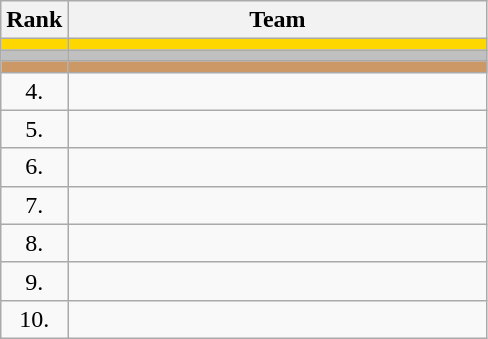<table class="wikitable">
<tr>
<th>Rank</th>
<th align="left" style="width: 17em">Team</th>
</tr>
<tr bgcolor=gold>
<td align="center"></td>
<td></td>
</tr>
<tr bgcolor=silver>
<td align="center"></td>
<td></td>
</tr>
<tr bgcolor=cc9966>
<td align="center"></td>
<td></td>
</tr>
<tr>
<td align="center">4.</td>
<td></td>
</tr>
<tr>
<td align="center">5.</td>
<td></td>
</tr>
<tr>
<td align="center">6.</td>
<td></td>
</tr>
<tr>
<td align="center">7.</td>
<td></td>
</tr>
<tr>
<td align="center">8.</td>
<td></td>
</tr>
<tr>
<td align="center">9.</td>
<td></td>
</tr>
<tr>
<td align="center">10.</td>
<td></td>
</tr>
</table>
